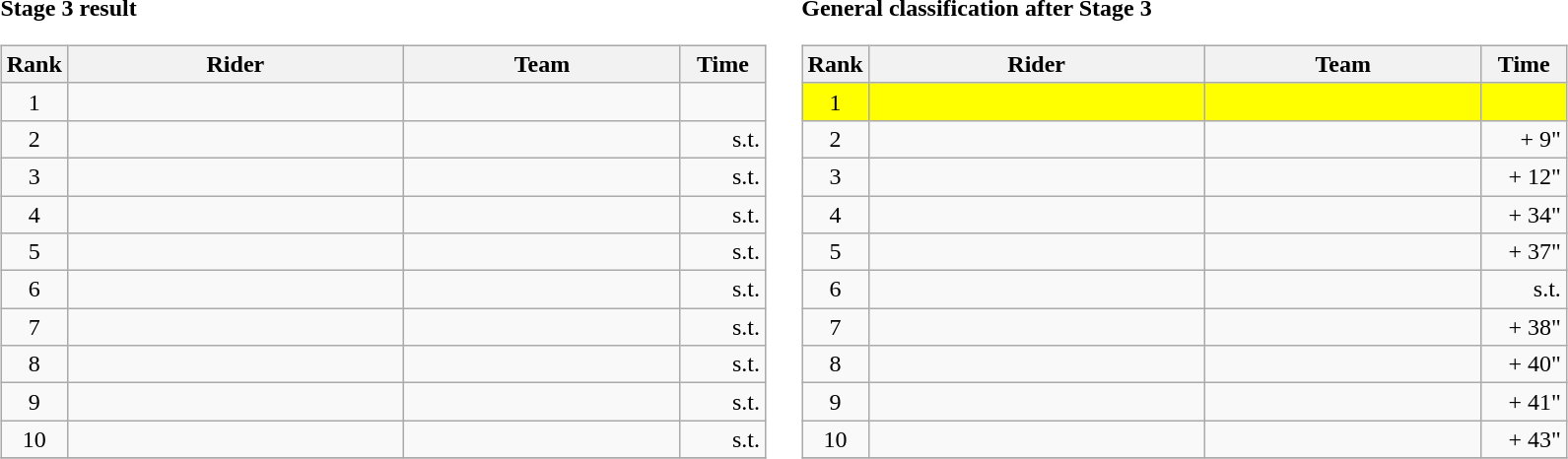<table>
<tr>
<td><strong>Stage 3 result</strong><br><table class="wikitable">
<tr>
<th width="8">Rank</th>
<th width="220">Rider</th>
<th width="180">Team</th>
<th width="50">Time</th>
</tr>
<tr>
<td style="text-align:center;">1</td>
<td></td>
<td></td>
<td align="right"></td>
</tr>
<tr>
<td style="text-align:center;">2</td>
<td> </td>
<td></td>
<td align="right">s.t.</td>
</tr>
<tr>
<td style="text-align:center;">3</td>
<td></td>
<td></td>
<td align="right">s.t.</td>
</tr>
<tr>
<td style="text-align:center;">4</td>
<td></td>
<td></td>
<td align="right">s.t.</td>
</tr>
<tr>
<td style="text-align:center;">5</td>
<td></td>
<td></td>
<td align="right">s.t.</td>
</tr>
<tr>
<td style="text-align:center;">6</td>
<td></td>
<td></td>
<td align="right">s.t.</td>
</tr>
<tr>
<td style="text-align:center;">7</td>
<td></td>
<td></td>
<td align="right">s.t.</td>
</tr>
<tr>
<td style="text-align:center;">8</td>
<td></td>
<td></td>
<td align="right">s.t.</td>
</tr>
<tr>
<td style="text-align:center;">9</td>
<td></td>
<td></td>
<td align="right">s.t.</td>
</tr>
<tr>
<td style="text-align:center;">10</td>
<td></td>
<td></td>
<td align="right">s.t.</td>
</tr>
<tr>
</tr>
</table>
</td>
<td></td>
<td><strong>General classification after Stage 3</strong><br><table class="wikitable">
<tr>
<th width="8">Rank</th>
<th width="220">Rider</th>
<th width="180">Team</th>
<th width="50">Time</th>
</tr>
<tr bgcolor=Yellow>
<td style="text-align:center;">1</td>
<td> </td>
<td></td>
<td align="right"></td>
</tr>
<tr>
<td style="text-align:center;">2</td>
<td></td>
<td></td>
<td align="right">+ 9"</td>
</tr>
<tr>
<td style="text-align:center;">3</td>
<td></td>
<td></td>
<td align="right">+ 12"</td>
</tr>
<tr>
<td style="text-align:center;">4</td>
<td></td>
<td></td>
<td align="right">+ 34"</td>
</tr>
<tr>
<td style="text-align:center;">5</td>
<td></td>
<td></td>
<td align="right">+ 37"</td>
</tr>
<tr>
<td style="text-align:center;">6</td>
<td></td>
<td></td>
<td align="right">s.t.</td>
</tr>
<tr>
<td style="text-align:center;">7</td>
<td></td>
<td></td>
<td align="right">+ 38"</td>
</tr>
<tr>
<td style="text-align:center;">8</td>
<td></td>
<td></td>
<td align="right">+ 40"</td>
</tr>
<tr>
<td style="text-align:center;">9</td>
<td></td>
<td></td>
<td align="right">+ 41"</td>
</tr>
<tr>
<td style="text-align:center;">10</td>
<td></td>
<td></td>
<td align="right">+ 43"</td>
</tr>
<tr>
</tr>
</table>
</td>
</tr>
</table>
